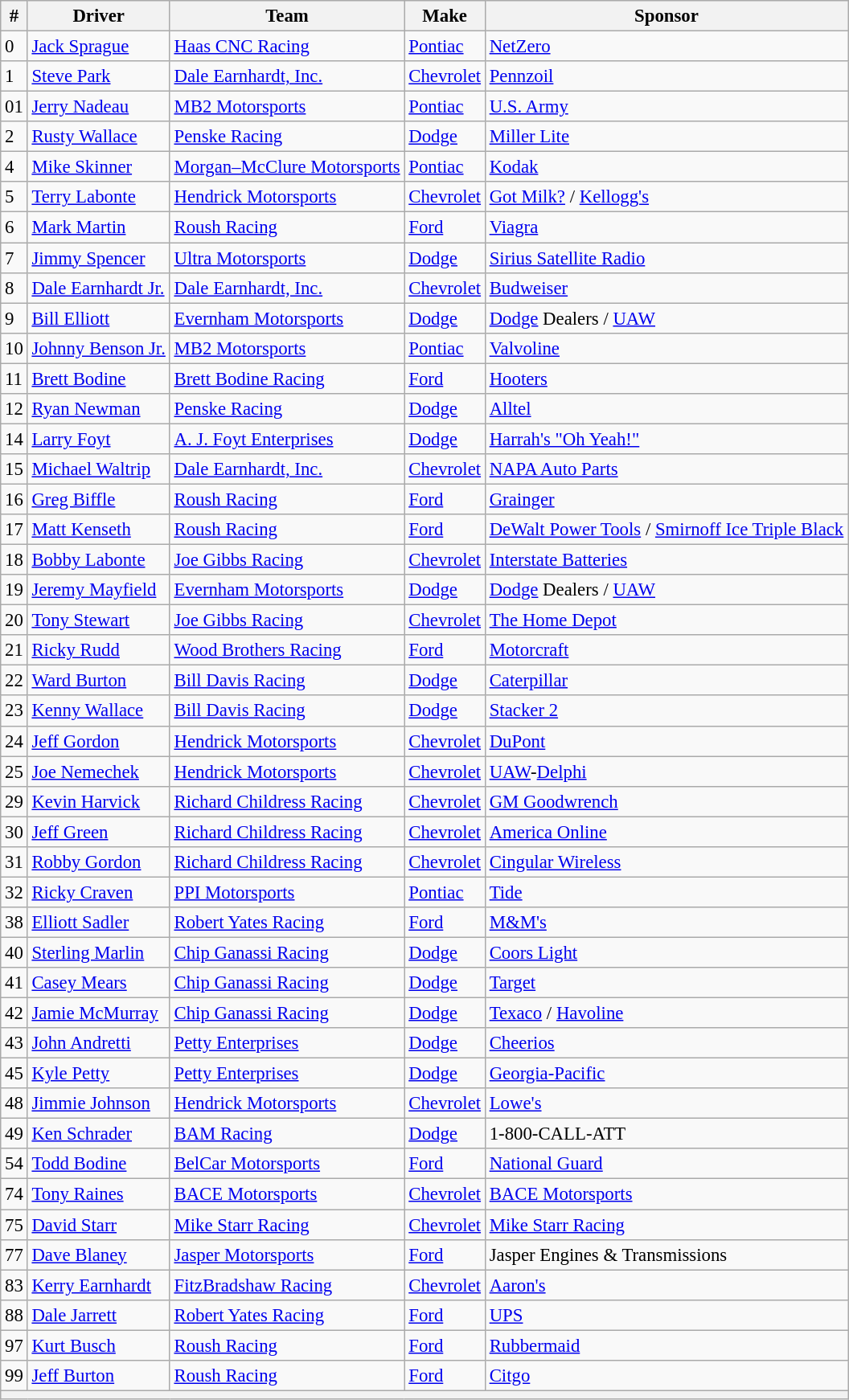<table class="wikitable" style="font-size:95%">
<tr>
<th>#</th>
<th>Driver</th>
<th>Team</th>
<th>Make</th>
<th>Sponsor</th>
</tr>
<tr>
<td>0</td>
<td><a href='#'>Jack Sprague</a></td>
<td><a href='#'>Haas CNC Racing</a></td>
<td><a href='#'>Pontiac</a></td>
<td><a href='#'>NetZero</a></td>
</tr>
<tr>
<td>1</td>
<td><a href='#'>Steve Park</a></td>
<td><a href='#'>Dale Earnhardt, Inc.</a></td>
<td><a href='#'>Chevrolet</a></td>
<td><a href='#'>Pennzoil</a></td>
</tr>
<tr>
<td>01</td>
<td><a href='#'>Jerry Nadeau</a></td>
<td><a href='#'>MB2 Motorsports</a></td>
<td><a href='#'>Pontiac</a></td>
<td><a href='#'>U.S. Army</a></td>
</tr>
<tr>
<td>2</td>
<td><a href='#'>Rusty Wallace</a></td>
<td><a href='#'>Penske Racing</a></td>
<td><a href='#'>Dodge</a></td>
<td><a href='#'>Miller Lite</a></td>
</tr>
<tr>
<td>4</td>
<td><a href='#'>Mike Skinner</a></td>
<td><a href='#'>Morgan–McClure Motorsports</a></td>
<td><a href='#'>Pontiac</a></td>
<td><a href='#'>Kodak</a></td>
</tr>
<tr>
<td>5</td>
<td><a href='#'>Terry Labonte</a></td>
<td><a href='#'>Hendrick Motorsports</a></td>
<td><a href='#'>Chevrolet</a></td>
<td><a href='#'>Got Milk?</a> / <a href='#'>Kellogg's</a></td>
</tr>
<tr>
<td>6</td>
<td><a href='#'>Mark Martin</a></td>
<td><a href='#'>Roush Racing</a></td>
<td><a href='#'>Ford</a></td>
<td><a href='#'>Viagra</a></td>
</tr>
<tr>
<td>7</td>
<td><a href='#'>Jimmy Spencer</a></td>
<td><a href='#'>Ultra Motorsports</a></td>
<td><a href='#'>Dodge</a></td>
<td><a href='#'>Sirius Satellite Radio</a></td>
</tr>
<tr>
<td>8</td>
<td><a href='#'>Dale Earnhardt Jr.</a></td>
<td><a href='#'>Dale Earnhardt, Inc.</a></td>
<td><a href='#'>Chevrolet</a></td>
<td><a href='#'>Budweiser</a></td>
</tr>
<tr>
<td>9</td>
<td><a href='#'>Bill Elliott</a></td>
<td><a href='#'>Evernham Motorsports</a></td>
<td><a href='#'>Dodge</a></td>
<td><a href='#'>Dodge</a> Dealers / <a href='#'>UAW</a></td>
</tr>
<tr>
<td>10</td>
<td><a href='#'>Johnny Benson Jr.</a></td>
<td><a href='#'>MB2 Motorsports</a></td>
<td><a href='#'>Pontiac</a></td>
<td><a href='#'>Valvoline</a></td>
</tr>
<tr>
<td>11</td>
<td><a href='#'>Brett Bodine</a></td>
<td><a href='#'>Brett Bodine Racing</a></td>
<td><a href='#'>Ford</a></td>
<td><a href='#'>Hooters</a></td>
</tr>
<tr>
<td>12</td>
<td><a href='#'>Ryan Newman</a></td>
<td><a href='#'>Penske Racing</a></td>
<td><a href='#'>Dodge</a></td>
<td><a href='#'>Alltel</a></td>
</tr>
<tr>
<td>14</td>
<td><a href='#'>Larry Foyt</a></td>
<td><a href='#'>A. J. Foyt Enterprises</a></td>
<td><a href='#'>Dodge</a></td>
<td><a href='#'>Harrah's "Oh Yeah!"</a></td>
</tr>
<tr>
<td>15</td>
<td><a href='#'>Michael Waltrip</a></td>
<td><a href='#'>Dale Earnhardt, Inc.</a></td>
<td><a href='#'>Chevrolet</a></td>
<td><a href='#'>NAPA Auto Parts</a></td>
</tr>
<tr>
<td>16</td>
<td><a href='#'>Greg Biffle</a></td>
<td><a href='#'>Roush Racing</a></td>
<td><a href='#'>Ford</a></td>
<td><a href='#'>Grainger</a></td>
</tr>
<tr>
<td>17</td>
<td><a href='#'>Matt Kenseth</a></td>
<td><a href='#'>Roush Racing</a></td>
<td><a href='#'>Ford</a></td>
<td><a href='#'>DeWalt Power Tools</a> / <a href='#'>Smirnoff Ice Triple Black</a></td>
</tr>
<tr>
<td>18</td>
<td><a href='#'>Bobby Labonte</a></td>
<td><a href='#'>Joe Gibbs Racing</a></td>
<td><a href='#'>Chevrolet</a></td>
<td><a href='#'>Interstate Batteries</a></td>
</tr>
<tr>
<td>19</td>
<td><a href='#'>Jeremy Mayfield</a></td>
<td><a href='#'>Evernham Motorsports</a></td>
<td><a href='#'>Dodge</a></td>
<td><a href='#'>Dodge</a> Dealers / <a href='#'>UAW</a></td>
</tr>
<tr>
<td>20</td>
<td><a href='#'>Tony Stewart</a></td>
<td><a href='#'>Joe Gibbs Racing</a></td>
<td><a href='#'>Chevrolet</a></td>
<td><a href='#'>The Home Depot</a></td>
</tr>
<tr>
<td>21</td>
<td><a href='#'>Ricky Rudd</a></td>
<td><a href='#'>Wood Brothers Racing</a></td>
<td><a href='#'>Ford</a></td>
<td><a href='#'>Motorcraft</a></td>
</tr>
<tr>
<td>22</td>
<td><a href='#'>Ward Burton</a></td>
<td><a href='#'>Bill Davis Racing</a></td>
<td><a href='#'>Dodge</a></td>
<td><a href='#'>Caterpillar</a></td>
</tr>
<tr>
<td>23</td>
<td><a href='#'>Kenny Wallace</a></td>
<td><a href='#'>Bill Davis Racing</a></td>
<td><a href='#'>Dodge</a></td>
<td><a href='#'>Stacker 2</a></td>
</tr>
<tr>
<td>24</td>
<td><a href='#'>Jeff Gordon</a></td>
<td><a href='#'>Hendrick Motorsports</a></td>
<td><a href='#'>Chevrolet</a></td>
<td><a href='#'>DuPont</a></td>
</tr>
<tr>
<td>25</td>
<td><a href='#'>Joe Nemechek</a></td>
<td><a href='#'>Hendrick Motorsports</a></td>
<td><a href='#'>Chevrolet</a></td>
<td><a href='#'>UAW</a>-<a href='#'>Delphi</a></td>
</tr>
<tr>
<td>29</td>
<td><a href='#'>Kevin Harvick</a></td>
<td><a href='#'>Richard Childress Racing</a></td>
<td><a href='#'>Chevrolet</a></td>
<td><a href='#'>GM Goodwrench</a></td>
</tr>
<tr>
<td>30</td>
<td><a href='#'>Jeff Green</a></td>
<td><a href='#'>Richard Childress Racing</a></td>
<td><a href='#'>Chevrolet</a></td>
<td><a href='#'>America Online</a></td>
</tr>
<tr>
<td>31</td>
<td><a href='#'>Robby Gordon</a></td>
<td><a href='#'>Richard Childress Racing</a></td>
<td><a href='#'>Chevrolet</a></td>
<td><a href='#'>Cingular Wireless</a></td>
</tr>
<tr>
<td>32</td>
<td><a href='#'>Ricky Craven</a></td>
<td><a href='#'>PPI Motorsports</a></td>
<td><a href='#'>Pontiac</a></td>
<td><a href='#'>Tide</a></td>
</tr>
<tr>
<td>38</td>
<td><a href='#'>Elliott Sadler</a></td>
<td><a href='#'>Robert Yates Racing</a></td>
<td><a href='#'>Ford</a></td>
<td><a href='#'>M&M's</a></td>
</tr>
<tr>
<td>40</td>
<td><a href='#'>Sterling Marlin</a></td>
<td><a href='#'>Chip Ganassi Racing</a></td>
<td><a href='#'>Dodge</a></td>
<td><a href='#'>Coors Light</a></td>
</tr>
<tr>
<td>41</td>
<td><a href='#'>Casey Mears</a></td>
<td><a href='#'>Chip Ganassi Racing</a></td>
<td><a href='#'>Dodge</a></td>
<td><a href='#'>Target</a></td>
</tr>
<tr>
<td>42</td>
<td><a href='#'>Jamie McMurray</a></td>
<td><a href='#'>Chip Ganassi Racing</a></td>
<td><a href='#'>Dodge</a></td>
<td><a href='#'>Texaco</a> / <a href='#'>Havoline</a></td>
</tr>
<tr>
<td>43</td>
<td><a href='#'>John Andretti</a></td>
<td><a href='#'>Petty Enterprises</a></td>
<td><a href='#'>Dodge</a></td>
<td><a href='#'>Cheerios</a></td>
</tr>
<tr>
<td>45</td>
<td><a href='#'>Kyle Petty</a></td>
<td><a href='#'>Petty Enterprises</a></td>
<td><a href='#'>Dodge</a></td>
<td><a href='#'>Georgia-Pacific</a></td>
</tr>
<tr>
<td>48</td>
<td><a href='#'>Jimmie Johnson</a></td>
<td><a href='#'>Hendrick Motorsports</a></td>
<td><a href='#'>Chevrolet</a></td>
<td><a href='#'>Lowe's</a></td>
</tr>
<tr>
<td>49</td>
<td><a href='#'>Ken Schrader</a></td>
<td><a href='#'>BAM Racing</a></td>
<td><a href='#'>Dodge</a></td>
<td>1-800-CALL-ATT</td>
</tr>
<tr>
<td>54</td>
<td><a href='#'>Todd Bodine</a></td>
<td><a href='#'>BelCar Motorsports</a></td>
<td><a href='#'>Ford</a></td>
<td><a href='#'>National Guard</a></td>
</tr>
<tr>
<td>74</td>
<td><a href='#'>Tony Raines</a></td>
<td><a href='#'>BACE Motorsports</a></td>
<td><a href='#'>Chevrolet</a></td>
<td><a href='#'>BACE Motorsports</a></td>
</tr>
<tr>
<td>75</td>
<td><a href='#'>David Starr</a></td>
<td><a href='#'>Mike Starr Racing</a></td>
<td><a href='#'>Chevrolet</a></td>
<td><a href='#'>Mike Starr Racing</a></td>
</tr>
<tr>
<td>77</td>
<td><a href='#'>Dave Blaney</a></td>
<td><a href='#'>Jasper Motorsports</a></td>
<td><a href='#'>Ford</a></td>
<td>Jasper Engines & Transmissions</td>
</tr>
<tr>
<td>83</td>
<td><a href='#'>Kerry Earnhardt</a></td>
<td><a href='#'>FitzBradshaw Racing</a></td>
<td><a href='#'>Chevrolet</a></td>
<td><a href='#'>Aaron's</a></td>
</tr>
<tr>
<td>88</td>
<td><a href='#'>Dale Jarrett</a></td>
<td><a href='#'>Robert Yates Racing</a></td>
<td><a href='#'>Ford</a></td>
<td><a href='#'>UPS</a></td>
</tr>
<tr>
<td>97</td>
<td><a href='#'>Kurt Busch</a></td>
<td><a href='#'>Roush Racing</a></td>
<td><a href='#'>Ford</a></td>
<td><a href='#'>Rubbermaid</a></td>
</tr>
<tr>
<td>99</td>
<td><a href='#'>Jeff Burton</a></td>
<td><a href='#'>Roush Racing</a></td>
<td><a href='#'>Ford</a></td>
<td><a href='#'>Citgo</a></td>
</tr>
<tr>
<th colspan="5"></th>
</tr>
</table>
